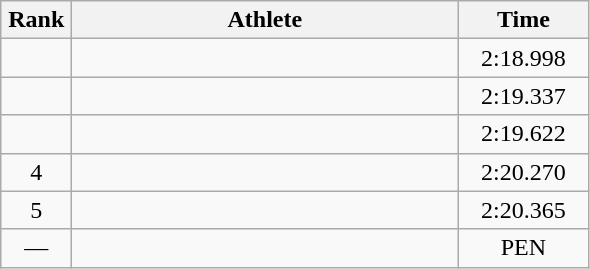<table class=wikitable style="text-align:center">
<tr>
<th width=40>Rank</th>
<th width=250>Athlete</th>
<th width=80>Time</th>
</tr>
<tr>
<td></td>
<td align=left></td>
<td>2:18.998</td>
</tr>
<tr>
<td></td>
<td align=left></td>
<td>2:19.337</td>
</tr>
<tr>
<td></td>
<td align=left></td>
<td>2:19.622</td>
</tr>
<tr>
<td>4</td>
<td align=left></td>
<td>2:20.270</td>
</tr>
<tr>
<td>5</td>
<td align=left></td>
<td>2:20.365</td>
</tr>
<tr>
<td>—</td>
<td align=left></td>
<td>PEN</td>
</tr>
</table>
